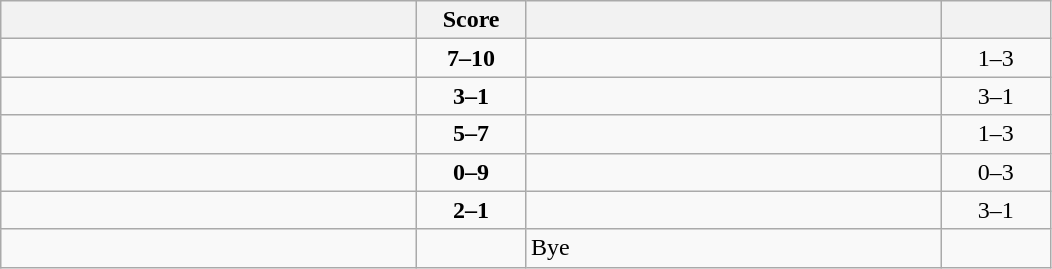<table class="wikitable" style="text-align: center; ">
<tr>
<th align="right" width="270"></th>
<th width="65">Score</th>
<th align="left" width="270"></th>
<th width="65"></th>
</tr>
<tr>
<td align="left"></td>
<td><strong>7–10</strong></td>
<td align="left"><strong></strong></td>
<td>1–3 <strong></strong></td>
</tr>
<tr>
<td align="left"><strong></strong></td>
<td><strong>3–1</strong></td>
<td align="left"></td>
<td>3–1 <strong></strong></td>
</tr>
<tr>
<td align="left"></td>
<td><strong>5–7</strong></td>
<td align="left"><strong></strong></td>
<td>1–3 <strong></strong></td>
</tr>
<tr>
<td align="left"></td>
<td><strong>0–9</strong></td>
<td align="left"><strong></strong></td>
<td>0–3 <strong></strong></td>
</tr>
<tr>
<td align="left"><strong></strong></td>
<td><strong>2–1</strong></td>
<td align="left"></td>
<td>3–1 <strong></strong></td>
</tr>
<tr>
<td align="left"><strong></strong></td>
<td></td>
<td align="left">Bye</td>
<td></td>
</tr>
</table>
